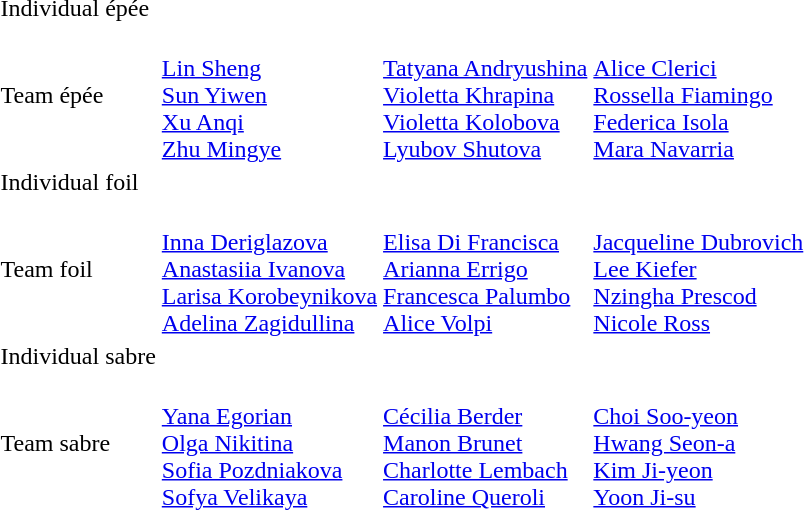<table>
<tr>
<td rowspan=2>Individual épée<br></td>
<td rowspan=2></td>
<td rowspan=2></td>
<td></td>
</tr>
<tr>
<td></td>
</tr>
<tr>
<td>Team épée<br></td>
<td><br><a href='#'>Lin Sheng</a><br><a href='#'>Sun Yiwen</a><br><a href='#'>Xu Anqi</a><br><a href='#'>Zhu Mingye</a></td>
<td><br><a href='#'>Tatyana Andryushina</a><br><a href='#'>Violetta Khrapina</a><br><a href='#'>Violetta Kolobova</a><br><a href='#'>Lyubov Shutova</a></td>
<td><br><a href='#'>Alice Clerici</a><br><a href='#'>Rossella Fiamingo</a><br><a href='#'>Federica Isola</a><br><a href='#'>Mara Navarria</a></td>
</tr>
<tr>
<td rowspan=2>Individual foil<br></td>
<td rowspan=2></td>
<td rowspan=2></td>
<td></td>
</tr>
<tr>
<td></td>
</tr>
<tr>
<td>Team foil<br></td>
<td><br><a href='#'>Inna Deriglazova</a><br><a href='#'>Anastasiia Ivanova</a><br><a href='#'>Larisa Korobeynikova</a><br><a href='#'>Adelina Zagidullina</a></td>
<td><br><a href='#'>Elisa Di Francisca</a><br><a href='#'>Arianna Errigo</a><br><a href='#'>Francesca Palumbo</a><br><a href='#'>Alice Volpi</a></td>
<td><br><a href='#'>Jacqueline Dubrovich</a><br><a href='#'>Lee Kiefer</a><br><a href='#'>Nzingha Prescod</a><br><a href='#'>Nicole Ross</a></td>
</tr>
<tr>
<td rowspan=2>Individual sabre<br></td>
<td rowspan=2></td>
<td rowspan=2></td>
<td></td>
</tr>
<tr>
<td></td>
</tr>
<tr>
<td>Team sabre<br></td>
<td><br><a href='#'>Yana Egorian</a><br><a href='#'>Olga Nikitina</a><br><a href='#'>Sofia Pozdniakova</a><br><a href='#'>Sofya Velikaya</a></td>
<td><br><a href='#'>Cécilia Berder</a><br><a href='#'>Manon Brunet</a><br><a href='#'>Charlotte Lembach</a><br><a href='#'>Caroline Queroli</a></td>
<td><br><a href='#'>Choi Soo-yeon</a><br><a href='#'>Hwang Seon-a</a><br><a href='#'>Kim Ji-yeon</a><br><a href='#'>Yoon Ji-su</a></td>
</tr>
</table>
